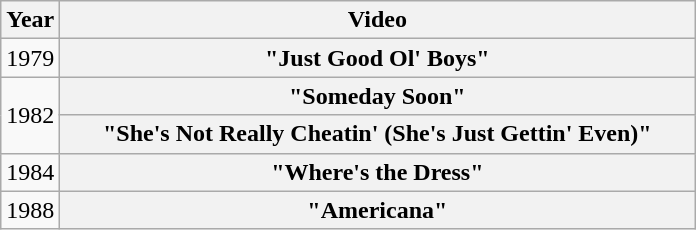<table class="wikitable plainrowheaders" style="text-align:center;">
<tr>
<th>Year</th>
<th style="width:26em;">Video</th>
</tr>
<tr>
<td>1979</td>
<th scope="row">"Just Good Ol' Boys" </th>
</tr>
<tr>
<td rowspan="2">1982</td>
<th scope="row">"Someday Soon"</th>
</tr>
<tr>
<th scope="row">"She's Not Really Cheatin' (She's Just Gettin' Even)"</th>
</tr>
<tr>
<td>1984</td>
<th scope="row">"Where's the Dress" </th>
</tr>
<tr>
<td>1988</td>
<th scope="row">"Americana"</th>
</tr>
</table>
